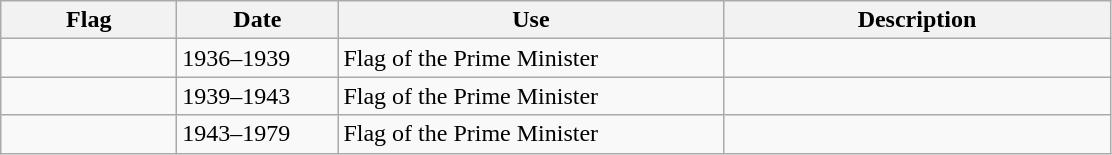<table class="wikitable">
<tr>
<th width="110">Flag</th>
<th width="100">Date</th>
<th width="250">Use</th>
<th width="250">Description</th>
</tr>
<tr>
<td></td>
<td>1936–1939</td>
<td>Flag of the Prime Minister</td>
<td></td>
</tr>
<tr>
<td></td>
<td>1939–1943</td>
<td>Flag of the Prime Minister</td>
<td></td>
</tr>
<tr>
<td></td>
<td>1943–1979</td>
<td>Flag of the Prime Minister</td>
<td></td>
</tr>
</table>
